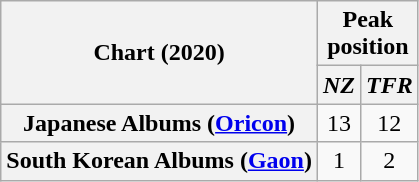<table class="wikitable sortable plainrowheaders" style="text-align:center">
<tr>
<th rowspan="2" scope="col">Chart (2020)</th>
<th colspan="2" scope="col">Peak<br>position</th>
</tr>
<tr>
<th><em>NZ</em></th>
<th><em>TFR</em></th>
</tr>
<tr>
<th scope="row">Japanese Albums (<a href='#'>Oricon</a>)</th>
<td>13</td>
<td>12</td>
</tr>
<tr>
<th scope="row">South Korean Albums (<a href='#'>Gaon</a>)</th>
<td>1</td>
<td>2</td>
</tr>
</table>
